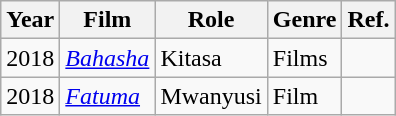<table class="wikitable">
<tr>
<th>Year</th>
<th>Film</th>
<th>Role</th>
<th>Genre</th>
<th>Ref.</th>
</tr>
<tr>
<td>2018</td>
<td><em><a href='#'>Bahasha</a></em></td>
<td>Kitasa</td>
<td>Films</td>
<td></td>
</tr>
<tr>
<td>2018</td>
<td><em><a href='#'>Fatuma</a></em></td>
<td>Mwanyusi</td>
<td>Film</td>
<td></td>
</tr>
</table>
